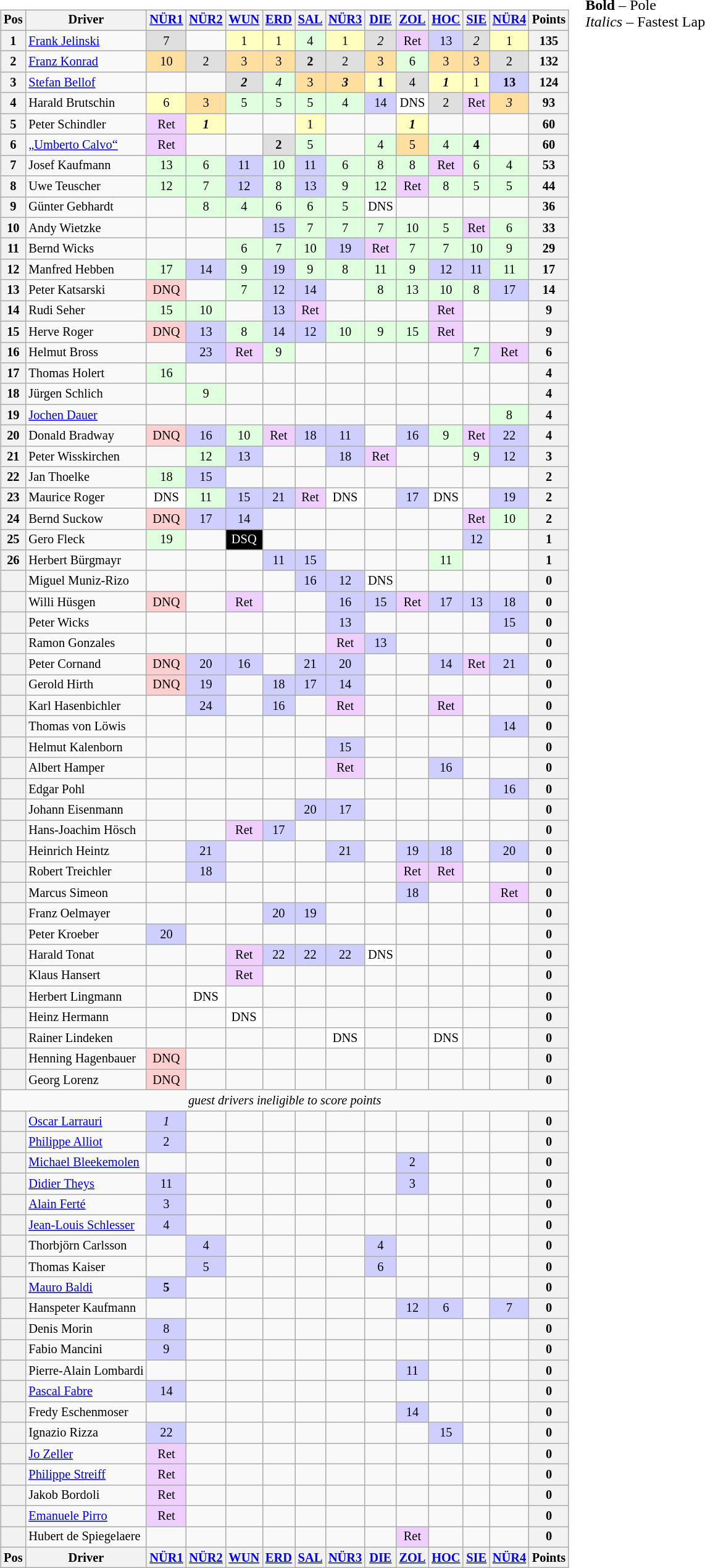<table>
<tr>
<td><br><table class="wikitable" style="font-size: 85%; text-align:center">
<tr valign="top">
<th valign="middle">Pos</th>
<th valign="middle">Driver</th>
<th><a href='#'>NÜR1</a><br></th>
<th><a href='#'>NÜR2</a><br></th>
<th><a href='#'>WUN</a><br></th>
<th><a href='#'>ERD</a><br></th>
<th><a href='#'>SAL</a><br></th>
<th><a href='#'>NÜR3</a><br></th>
<th><a href='#'>DIE</a><br></th>
<th><a href='#'>ZOL</a><br></th>
<th><a href='#'>HOC</a><br></th>
<th><a href='#'>SIE</a><br></th>
<th><a href='#'>NÜR4</a><br></th>
<th valign="middle">Points</th>
</tr>
<tr>
<th>1</th>
<td align=left> <a href='#'>Frank Jelinski</a></td>
<td style="background:#DFDFDF;">7</td>
<td></td>
<td style="background:#FFFFBF;">1</td>
<td style="background:#FFFFBF;">1</td>
<td style="background:#DFFFDF;">4</td>
<td style="background:#FFFFBF;">1</td>
<td style="background:#DFDFDF;"><em>2</em></td>
<td style="background:#EFCFFF;">Ret</td>
<td style="background:#CFCFFF;">13</td>
<td style="background:#DFDFDF;"><em>2</em></td>
<td style="background:#FFFFBF;">1</td>
<th>135</th>
</tr>
<tr>
<th>2</th>
<td align=left> <a href='#'>Franz Konrad</a></td>
<td style="background:#FFDF9F;">10</td>
<td style="background:#DFDFDF;">2</td>
<td style="background:#FFDF9F;">3</td>
<td style="background:#FFDF9F;">3</td>
<td style="background:#DFDFDF;"><strong>2</strong></td>
<td style="background:#DFDFDF;">2</td>
<td style="background:#FFDF9F;">3</td>
<td style="background:#DFFFDF;">6</td>
<td style="background:#FFDF9F;">3</td>
<td style="background:#FFDF9F;">3</td>
<td style="background:#DFDFDF;">2</td>
<th>132</th>
</tr>
<tr>
<th>3</th>
<td align=left> <a href='#'>Stefan Bellof</a></td>
<td></td>
<td></td>
<td style="background:#DFDFDF;"><strong><em>2</em></strong></td>
<td style="background:#DFFFDF;"><em>4</em></td>
<td style="background:#FFDF9F;">3</td>
<td style="background:#FFDF9F;"><strong><em>3</em></strong></td>
<td style="background:#FFFFBF;"><strong>1</strong></td>
<td style="background:#DFDFDF;">4</td>
<td style="background:#FFFFBF;"><strong><em>1</em></strong></td>
<td style="background:#FFFFBF;">1</td>
<td style="background:#CFCFFF;"><strong>13</strong></td>
<th>124</th>
</tr>
<tr>
<th>4</th>
<td align=left> Harald Brutschin</td>
<td style="background:#FFFFBF;">6</td>
<td style="background:#FFDF9F;">3</td>
<td style="background:#DFFFDF;">5</td>
<td style="background:#DFFFDF;">5</td>
<td style="background:#DFFFDF;">5</td>
<td style="background:#DFFFDF;">4</td>
<td style="background:#CFCFFF;">14</td>
<td style="background:#FFFFFF;">DNS</td>
<td style="background:#DFDFDF;">2</td>
<td style="background:#EFCFFF;">Ret</td>
<td style="background:#FFDF9F;"><em>3</em></td>
<th>93</th>
</tr>
<tr>
<th>5</th>
<td align=left> Peter Schindler</td>
<td style="background:#EFCFFF;">Ret</td>
<td style="background:#FFFFBF;"><strong><em>1</em></strong></td>
<td></td>
<td></td>
<td style="background:#FFFFBF;">1</td>
<td></td>
<td></td>
<td style="background:#FFFFBF;"><strong><em>1</em></strong></td>
<td></td>
<td></td>
<td></td>
<th>60</th>
</tr>
<tr>
<th>6</th>
<td align=left> <a href='#'>„Umberto Calvo“</a></td>
<td style="background:#EFCFFF;">Ret</td>
<td></td>
<td></td>
<td style="background:#DFDFDF;"><strong>2</strong></td>
<td style="background:#DFFFDF;">5</td>
<td></td>
<td style="background:#DFFFDF;">4</td>
<td style="background:#FFDF9F;">5</td>
<td style="background:#DFFFDF;">4</td>
<td style="background:#DFFFDF;"><strong>4</strong></td>
<td></td>
<th>60</th>
</tr>
<tr>
<th>7</th>
<td align=left> Josef Kaufmann</td>
<td style="background:#DFFFDF;">13</td>
<td style="background:#DFFFDF;">6</td>
<td style="background:#CFCFFF;">11</td>
<td style="background:#DFFFDF;">10</td>
<td style="background:#CFCFFF;">11</td>
<td style="background:#DFFFDF;">6</td>
<td style="background:#DFFFDF;">8</td>
<td style="background:#DFFFDF;">8</td>
<td style="background:#EFCFFF;">Ret</td>
<td style="background:#DFFFDF;">6</td>
<td style="background:#DFFFDF;">4</td>
<th>53</th>
</tr>
<tr>
<th>8</th>
<td align=left> Uwe Teuscher</td>
<td style="background:#DFFFDF;">12</td>
<td style="background:#DFFFDF;">7</td>
<td style="background:#CFCFFF;">12</td>
<td style="background:#DFFFDF;">8</td>
<td style="background:#CFCFFF;">13</td>
<td style="background:#DFFFDF;">9</td>
<td style="background:#DFFFDF;">12</td>
<td style="background:#EFCFFF;">Ret</td>
<td style="background:#DFFFDF;">8</td>
<td style="background:#DFFFDF;">5</td>
<td style="background:#DFFFDF;">5</td>
<th>44</th>
</tr>
<tr>
<th>9</th>
<td align=left> Günter Gebhardt</td>
<td></td>
<td style="background:#DFFFDF;">8</td>
<td style="background:#DFFFDF;">4</td>
<td style="background:#DFFFDF;">6</td>
<td style="background:#DFFFDF;">6</td>
<td style="background:#DFFFDF;">5</td>
<td style="background:#FFFFFF;">DNS</td>
<td></td>
<td></td>
<td></td>
<td></td>
<th>36</th>
</tr>
<tr>
<th>10</th>
<td align=left> Andy Wietzke</td>
<td></td>
<td></td>
<td></td>
<td style="background:#CFCFFF;">15</td>
<td style="background:#DFFFDF;">7</td>
<td style="background:#DFFFDF;">7</td>
<td style="background:#DFFFDF;">7</td>
<td style="background:#DFFFDF;">10</td>
<td style="background:#DFFFDF;">5</td>
<td style="background:#EFCFFF;">Ret</td>
<td style="background:#DFFFDF;">6</td>
<th>33</th>
</tr>
<tr>
<th>11</th>
<td align=left> Bernd Wicks</td>
<td></td>
<td></td>
<td style="background:#DFFFDF;">6</td>
<td style="background:#DFFFDF;">7</td>
<td style="background:#DFFFDF;">10</td>
<td style="background:#CFCFFF;">19</td>
<td style="background:#EFCFFF;">Ret</td>
<td style="background:#DFFFDF;">7</td>
<td style="background:#DFFFDF;">7</td>
<td style="background:#DFFFDF;">10</td>
<td style="background:#DFFFDF;">9</td>
<th>29</th>
</tr>
<tr>
<th>12</th>
<td align=left> Manfred Hebben</td>
<td style="background:#DFFFDF;">17</td>
<td style="background:#CFCFFF;">14</td>
<td style="background:#DFFFDF;">9</td>
<td style="background:#CFCFFF;">19</td>
<td style="background:#DFFFDF;">9</td>
<td style="background:#DFFFDF;">8</td>
<td style="background:#DFFFDF;">11</td>
<td style="background:#DFFFDF;">9</td>
<td style="background:#CFCFFF;">12</td>
<td style="background:#CFCFFF;">11</td>
<td style="background:#DFFFDF;">11</td>
<th>17</th>
</tr>
<tr>
<th>13</th>
<td align=left> Peter Katsarski</td>
<td style="background:#FFCFCF;">DNQ</td>
<td></td>
<td style="background:#DFFFDF;">7</td>
<td style="background:#CFCFFF;">12</td>
<td style="background:#CFCFFF;">14</td>
<td></td>
<td style="background:#DFFFDF;">8</td>
<td style="background:#DFFFDF;">13</td>
<td style="background:#DFFFDF;">10</td>
<td style="background:#DFFFDF;">8</td>
<td style="background:#CFCFFF;">17</td>
<th>14</th>
</tr>
<tr>
<th>14</th>
<td align=left> Rudi Seher</td>
<td style="background:#DFFFDF;">15</td>
<td style="background:#DFFFDF;">10</td>
<td></td>
<td style="background:#CFCFFF;">13</td>
<td style="background:#EFCFFF;">Ret</td>
<td></td>
<td></td>
<td></td>
<td style="background:#EFCFFF;">Ret</td>
<td></td>
<td></td>
<th>9</th>
</tr>
<tr>
<th>15</th>
<td align=left> Herve Roger</td>
<td style="background:#FFCFCF;">DNQ</td>
<td style="background:#CFCFFF;">13</td>
<td style="background:#DFFFDF;">8</td>
<td style="background:#CFCFFF;">14</td>
<td style="background:#CFCFFF;">12</td>
<td style="background:#DFFFDF;">10</td>
<td style="background:#DFFFDF;">9</td>
<td style="background:#DFFFDF;">15</td>
<td style="background:#EFCFFF;">Ret</td>
<td></td>
<td></td>
<th>9</th>
</tr>
<tr>
<th>16</th>
<td align=left> Helmut Bross</td>
<td></td>
<td style="background:#CFCFFF;">23</td>
<td style="background:#EFCFFF;">Ret</td>
<td style="background:#DFFFDF;">9</td>
<td></td>
<td></td>
<td></td>
<td></td>
<td></td>
<td style="background:#DFFFDF;">7</td>
<td style="background:#EFCFFF;">Ret</td>
<th>6</th>
</tr>
<tr>
<th>17</th>
<td align=left> Thomas Holert</td>
<td style="background:#DFFFDF;">16</td>
<td></td>
<td></td>
<td></td>
<td></td>
<td></td>
<td></td>
<td></td>
<td></td>
<td></td>
<td></td>
<th>4</th>
</tr>
<tr>
<th>18</th>
<td align=left> Jürgen Schlich</td>
<td></td>
<td style="background:#DFFFDF;">9</td>
<td></td>
<td></td>
<td></td>
<td></td>
<td></td>
<td></td>
<td></td>
<td></td>
<td></td>
<th>4</th>
</tr>
<tr>
<th>19</th>
<td align=left> <a href='#'>Jochen Dauer</a></td>
<td></td>
<td></td>
<td></td>
<td></td>
<td></td>
<td></td>
<td></td>
<td></td>
<td></td>
<td></td>
<td style="background:#DFFFDF;">8</td>
<th>4</th>
</tr>
<tr>
<th>20</th>
<td align=left> Donald Bradway</td>
<td style="background:#FFCFCF;">DNQ</td>
<td style="background:#CFCFFF;">16</td>
<td style="background:#DFFFDF;">10</td>
<td style="background:#EFCFFF;">Ret</td>
<td style="background:#CFCFFF;">18</td>
<td style="background:#CFCFFF;">11</td>
<td></td>
<td style="background:#CFCFFF;">16</td>
<td style="background:#DFFFDF;">9</td>
<td style="background:#EFCFFF;">Ret</td>
<td style="background:#CFCFFF;">22</td>
<th>4</th>
</tr>
<tr>
<th>21</th>
<td align=left> Peter Wisskirchen</td>
<td></td>
<td style="background:#DFFFDF;">12</td>
<td style="background:#CFCFFF;">13</td>
<td></td>
<td></td>
<td style="background:#CFCFFF;">18</td>
<td style="background:#EFCFFF;">Ret</td>
<td></td>
<td></td>
<td style="background:#DFFFDF;">9</td>
<td style="background:#CFCFFF;">12</td>
<th>3</th>
</tr>
<tr>
<th>22</th>
<td align=left> Jan Thoelke</td>
<td style="background:#DFFFDF;">18</td>
<td style="background:#CFCFFF;">15</td>
<td></td>
<td></td>
<td></td>
<td></td>
<td></td>
<td></td>
<td></td>
<td></td>
<td></td>
<th>2</th>
</tr>
<tr>
<th>23</th>
<td align=left> Maurice Roger</td>
<td style="background:#FFFFFF;">DNS</td>
<td style="background:#DFFFDF;">11</td>
<td style="background:#CFCFFF;">15</td>
<td style="background:#CFCFFF;">21</td>
<td style="background:#EFCFFF;">Ret</td>
<td style="background:#FFFFFF;">DNS</td>
<td></td>
<td style="background:#CFCFFF;">17</td>
<td style="background:#FFFFFF;">DNS</td>
<td></td>
<td style="background:#CFCFFF;">19</td>
<th>2</th>
</tr>
<tr>
<th>24</th>
<td align=left> Bernd Suckow</td>
<td style="background:#FFCFCF;">DNQ</td>
<td style="background:#CFCFFF;">17</td>
<td style="background:#CFCFFF;">14</td>
<td></td>
<td></td>
<td></td>
<td></td>
<td></td>
<td></td>
<td style="background:#EFCFFF;">Ret</td>
<td style="background:#DFFFDF;">10</td>
<th>2</th>
</tr>
<tr>
<th>25</th>
<td align=left> Gero Fleck</td>
<td style="background:#DFFFDF;">19</td>
<td></td>
<td style="background:black; color:white;">DSQ</td>
<td></td>
<td></td>
<td></td>
<td></td>
<td></td>
<td></td>
<td style="background:#CFCFFF;">12</td>
<td></td>
<th>1</th>
</tr>
<tr>
<th>26</th>
<td align=left> Herbert Bürgmayr</td>
<td></td>
<td></td>
<td></td>
<td style="background:#CFCFFF;">11</td>
<td style="background:#CFCFFF;">15</td>
<td></td>
<td></td>
<td></td>
<td style="background:#DFFFDF;">11</td>
<td></td>
<td></td>
<th>1</th>
</tr>
<tr>
<th></th>
<td align=left> Miguel Muniz-Rizo</td>
<td></td>
<td></td>
<td></td>
<td></td>
<td style="background:#CFCFFF;">16</td>
<td style="background:#CFCFFF;">12</td>
<td style="background:#FFFFFF;">DNS</td>
<td></td>
<td></td>
<td></td>
<td></td>
<th>0</th>
</tr>
<tr>
<th></th>
<td align=left> Willi Hüsgen</td>
<td style="background:#FFCFCF;">DNQ</td>
<td></td>
<td style="background:#EFCFFF;">Ret</td>
<td></td>
<td></td>
<td style="background:#CFCFFF;">16</td>
<td style="background:#CFCFFF;">15</td>
<td style="background:#EFCFFF;">Ret</td>
<td style="background:#CFCFFF;">17</td>
<td style="background:#CFCFFF;">13</td>
<td style="background:#CFCFFF;">18</td>
<th>0</th>
</tr>
<tr>
<th></th>
<td align=left> Peter Wicks</td>
<td></td>
<td></td>
<td></td>
<td></td>
<td></td>
<td style="background:#CFCFFF;">13</td>
<td></td>
<td></td>
<td></td>
<td></td>
<td style="background:#CFCFFF;">15</td>
<th>0</th>
</tr>
<tr>
<th></th>
<td align=left> Ramon Gonzales</td>
<td></td>
<td></td>
<td></td>
<td></td>
<td></td>
<td style="background:#EFCFFF;">Ret</td>
<td style="background:#CFCFFF;">13</td>
<td></td>
<td></td>
<td></td>
<td></td>
<th>0</th>
</tr>
<tr>
<th></th>
<td align=left> Peter Cornand</td>
<td style="background:#FFCFCF;">DNQ</td>
<td style="background:#CFCFFF;">20</td>
<td style="background:#CFCFFF;">16</td>
<td></td>
<td style="background:#CFCFFF;">21</td>
<td style="background:#CFCFFF;">20</td>
<td></td>
<td></td>
<td style="background:#CFCFFF;">14</td>
<td style="background:#EFCFFF;">Ret</td>
<td style="background:#CFCFFF;">21</td>
<th>0</th>
</tr>
<tr>
<th></th>
<td align=left> Gerold Hirth</td>
<td style="background:#FFCFCF;">DNQ</td>
<td style="background:#CFCFFF;">19</td>
<td></td>
<td style="background:#CFCFFF;">18</td>
<td style="background:#CFCFFF;">17</td>
<td style="background:#CFCFFF;">14</td>
<td></td>
<td></td>
<td></td>
<td></td>
<td></td>
<th>0</th>
</tr>
<tr>
<th></th>
<td align=left> Karl Hasenbichler</td>
<td></td>
<td style="background:#CFCFFF;">24</td>
<td></td>
<td style="background:#CFCFFF;">16</td>
<td></td>
<td style="background:#EFCFFF;">Ret</td>
<td></td>
<td></td>
<td style="background:#EFCFFF;">Ret</td>
<td></td>
<td></td>
<th>0</th>
</tr>
<tr>
<th></th>
<td align=left> Thomas von Löwis</td>
<td></td>
<td></td>
<td></td>
<td></td>
<td></td>
<td></td>
<td></td>
<td></td>
<td></td>
<td></td>
<td style="background:#CFCFFF;">14</td>
<th>0</th>
</tr>
<tr>
<th></th>
<td align=left> Helmut Kalenborn</td>
<td></td>
<td></td>
<td></td>
<td></td>
<td></td>
<td style="background:#CFCFFF;">15</td>
<td></td>
<td></td>
<td></td>
<td></td>
<td></td>
<th>0</th>
</tr>
<tr>
<th></th>
<td align=left> Albert Hamper</td>
<td></td>
<td></td>
<td></td>
<td></td>
<td></td>
<td style="background:#EFCFFF;">Ret</td>
<td></td>
<td></td>
<td style="background:#CFCFFF;">16</td>
<td></td>
<td></td>
<th>0</th>
</tr>
<tr>
<th></th>
<td align=left> Edgar Pohl</td>
<td></td>
<td></td>
<td></td>
<td></td>
<td></td>
<td></td>
<td></td>
<td></td>
<td></td>
<td></td>
<td style="background:#CFCFFF;">16</td>
<th>0</th>
</tr>
<tr>
<th></th>
<td align=left> Johann Eisenmann</td>
<td></td>
<td></td>
<td></td>
<td></td>
<td style="background:#CFCFFF;">20</td>
<td style="background:#CFCFFF;">17</td>
<td></td>
<td></td>
<td></td>
<td></td>
<td></td>
<th>0</th>
</tr>
<tr>
<th></th>
<td align=left> Hans-Joachim Hösch</td>
<td></td>
<td></td>
<td style="background:#EFCFFF;">Ret</td>
<td style="background:#CFCFFF;">17</td>
<td></td>
<td></td>
<td></td>
<td></td>
<td></td>
<td></td>
<td></td>
<th>0</th>
</tr>
<tr>
<th></th>
<td align=left> Heinrich Heintz</td>
<td></td>
<td style="background:#CFCFFF;">21</td>
<td></td>
<td></td>
<td></td>
<td style="background:#CFCFFF;">21</td>
<td></td>
<td style="background:#CFCFFF;">19</td>
<td style="background:#CFCFFF;">18</td>
<td></td>
<td style="background:#CFCFFF;">20</td>
<th>0</th>
</tr>
<tr>
<th></th>
<td align=left> Robert Treichler</td>
<td></td>
<td style="background:#CFCFFF;">18</td>
<td></td>
<td></td>
<td></td>
<td></td>
<td></td>
<td style="background:#EFCFFF;">Ret</td>
<td style="background:#EFCFFF;">Ret</td>
<td></td>
<td></td>
<th>0</th>
</tr>
<tr>
<th></th>
<td align=left> Marcus Simeon</td>
<td></td>
<td></td>
<td></td>
<td></td>
<td></td>
<td></td>
<td></td>
<td style="background:#CFCFFF;">18</td>
<td></td>
<td></td>
<td style="background:#EFCFFF;">Ret</td>
<th>0</th>
</tr>
<tr>
<th></th>
<td align=left> Franz Oelmayer</td>
<td></td>
<td></td>
<td></td>
<td style="background:#CFCFFF;">20</td>
<td style="background:#CFCFFF;">19</td>
<td></td>
<td></td>
<td></td>
<td></td>
<td></td>
<td></td>
<th>0</th>
</tr>
<tr>
<th></th>
<td align=left> Peter Kroeber</td>
<td style="background:#CFCFFF;">20</td>
<td></td>
<td></td>
<td></td>
<td></td>
<td></td>
<td></td>
<td></td>
<td></td>
<td></td>
<td></td>
<th>0</th>
</tr>
<tr>
<th></th>
<td align=left> Harald Tonat</td>
<td></td>
<td></td>
<td style="background:#EFCFFF;">Ret</td>
<td style="background:#CFCFFF;">22</td>
<td style="background:#CFCFFF;">22</td>
<td style="background:#CFCFFF;">22</td>
<td style="background:#FFFFFF;">DNS</td>
<td></td>
<td></td>
<td></td>
<td></td>
<th>0</th>
</tr>
<tr>
<th></th>
<td align=left> Klaus Hansert</td>
<td></td>
<td></td>
<td style="background:#EFCFFF;">Ret</td>
<td></td>
<td></td>
<td></td>
<td></td>
<td></td>
<td></td>
<td></td>
<td></td>
<th>0</th>
</tr>
<tr>
<th></th>
<td align=left> Herbert Lingmann</td>
<td></td>
<td style="background:#FFFFFF;">DNS</td>
<td></td>
<td></td>
<td></td>
<td></td>
<td></td>
<td></td>
<td></td>
<td></td>
<td></td>
<th>0</th>
</tr>
<tr>
<th></th>
<td align=left> Heinz Hermann</td>
<td></td>
<td></td>
<td style="background:#FFFFFF;">DNS</td>
<td></td>
<td></td>
<td></td>
<td></td>
<td></td>
<td></td>
<td></td>
<td></td>
<th>0</th>
</tr>
<tr>
<th></th>
<td align=left> Rainer Lindeken</td>
<td></td>
<td></td>
<td></td>
<td></td>
<td></td>
<td style="background:#FFFFFF;">DNS</td>
<td></td>
<td></td>
<td style="background:#FFFFFF;">DNS</td>
<td></td>
<td></td>
<th>0</th>
</tr>
<tr>
<th></th>
<td align=left> Henning Hagenbauer</td>
<td style="background:#FFCFCF;">DNQ</td>
<td></td>
<td></td>
<td></td>
<td></td>
<td></td>
<td></td>
<td></td>
<td></td>
<td></td>
<td></td>
<th>0</th>
</tr>
<tr>
<th></th>
<td align=left> Georg Lorenz</td>
<td style="background:#FFCFCF;">DNQ</td>
<td></td>
<td></td>
<td></td>
<td></td>
<td></td>
<td></td>
<td></td>
<td></td>
<td></td>
<td></td>
<th>0</th>
</tr>
<tr>
<td colspan=14><em>guest drivers ineligible to score points</em></td>
</tr>
<tr>
<th></th>
<td align=left> <a href='#'>Oscar Larrauri</a></td>
<td style="background:#CFCFFF;"><em>1</em></td>
<td></td>
<td></td>
<td></td>
<td></td>
<td></td>
<td></td>
<td></td>
<td></td>
<td></td>
<td></td>
<th>0</th>
</tr>
<tr>
<th></th>
<td align=left> <a href='#'>Philippe Alliot</a></td>
<td style="background:#CFCFFF;">2</td>
<td></td>
<td></td>
<td></td>
<td></td>
<td></td>
<td></td>
<td></td>
<td></td>
<td></td>
<td></td>
<th>0</th>
</tr>
<tr>
<th></th>
<td align=left> <a href='#'>Michael Bleekemolen</a></td>
<td></td>
<td></td>
<td></td>
<td></td>
<td></td>
<td></td>
<td></td>
<td style="background:#CFCFFF;">2</td>
<td></td>
<td></td>
<td></td>
<th>0</th>
</tr>
<tr>
<th></th>
<td align=left> <a href='#'>Didier Theys</a></td>
<td style="background:#CFCFFF;">11</td>
<td></td>
<td></td>
<td></td>
<td></td>
<td></td>
<td></td>
<td style="background:#CFCFFF;">3</td>
<td></td>
<td></td>
<td></td>
<th>0</th>
</tr>
<tr>
<th></th>
<td align=left> <a href='#'>Alain Ferté</a></td>
<td style="background:#CFCFFF;">3</td>
<td></td>
<td></td>
<td></td>
<td></td>
<td></td>
<td></td>
<td></td>
<td></td>
<td></td>
<td></td>
<th>0</th>
</tr>
<tr>
<th></th>
<td align=left> <a href='#'>Jean-Louis Schlesser</a></td>
<td style="background:#CFCFFF;">4</td>
<td></td>
<td></td>
<td></td>
<td></td>
<td></td>
<td></td>
<td></td>
<td></td>
<td></td>
<td></td>
<th>0</th>
</tr>
<tr>
<th></th>
<td align=left> Thorbjörn Carlsson</td>
<td></td>
<td style="background:#CFCFFF;">4</td>
<td></td>
<td></td>
<td></td>
<td></td>
<td style="background:#CFCFFF;">4</td>
<td></td>
<td></td>
<td></td>
<td></td>
<th>0</th>
</tr>
<tr>
<th></th>
<td align=left> Thomas Kaiser</td>
<td></td>
<td style="background:#CFCFFF;">5</td>
<td></td>
<td></td>
<td></td>
<td></td>
<td style="background:#CFCFFF;">6</td>
<td></td>
<td></td>
<td></td>
<td></td>
<th>0</th>
</tr>
<tr>
<th></th>
<td align=left> <a href='#'>Mauro Baldi</a></td>
<td style="background:#CFCFFF;"><strong>5</strong></td>
<td></td>
<td></td>
<td></td>
<td></td>
<td></td>
<td></td>
<td></td>
<td></td>
<td></td>
<td></td>
<th>0</th>
</tr>
<tr>
<th></th>
<td align=left> Hanspeter Kaufmann</td>
<td></td>
<td></td>
<td></td>
<td></td>
<td></td>
<td></td>
<td></td>
<td style="background:#CFCFFF;">12</td>
<td style="background:#CFCFFF;">6</td>
<td></td>
<td style="background:#CFCFFF;">7</td>
<th>0</th>
</tr>
<tr>
<th></th>
<td align=left> Denis Morin</td>
<td style="background:#CFCFFF;">8</td>
<td></td>
<td></td>
<td></td>
<td></td>
<td></td>
<td></td>
<td></td>
<td></td>
<td></td>
<td></td>
<th>0</th>
</tr>
<tr>
<th></th>
<td align=left> Fabio Mancini</td>
<td style="background:#CFCFFF;">9</td>
<td></td>
<td></td>
<td></td>
<td></td>
<td></td>
<td></td>
<td></td>
<td></td>
<td></td>
<td></td>
<th>0</th>
</tr>
<tr>
<th></th>
<td align=left> Pierre-Alain Lombardi</td>
<td></td>
<td></td>
<td></td>
<td></td>
<td></td>
<td></td>
<td></td>
<td style="background:#CFCFFF;">11</td>
<td></td>
<td></td>
<td></td>
<th>0</th>
</tr>
<tr>
<th></th>
<td align=left> <a href='#'>Pascal Fabre</a></td>
<td style="background:#CFCFFF;">14</td>
<td></td>
<td></td>
<td></td>
<td></td>
<td></td>
<td></td>
<td></td>
<td></td>
<td></td>
<td></td>
<th>0</th>
</tr>
<tr>
<th></th>
<td align=left> Fredy Eschenmoser</td>
<td></td>
<td></td>
<td></td>
<td></td>
<td></td>
<td></td>
<td></td>
<td style="background:#CFCFFF;">14</td>
<td></td>
<td></td>
<td></td>
<th>0</th>
</tr>
<tr>
<th></th>
<td align=left> Ignazio Rizza</td>
<td style="background:#CFCFFF;">22</td>
<td></td>
<td></td>
<td></td>
<td></td>
<td></td>
<td></td>
<td></td>
<td style="background:#CFCFFF;">15</td>
<td></td>
<td></td>
<th>0</th>
</tr>
<tr>
<th></th>
<td align=left> <a href='#'>Jo Zeller</a></td>
<td style="background:#EFCFFF;">Ret</td>
<td></td>
<td></td>
<td></td>
<td></td>
<td></td>
<td></td>
<td></td>
<td></td>
<td></td>
<td></td>
<th>0</th>
</tr>
<tr>
<th></th>
<td align=left> <a href='#'>Philippe Streiff</a></td>
<td style="background:#EFCFFF;">Ret</td>
<td></td>
<td></td>
<td></td>
<td></td>
<td></td>
<td></td>
<td></td>
<td></td>
<td></td>
<td></td>
<th>0</th>
</tr>
<tr>
<th></th>
<td align=left> Jakob Bordoli</td>
<td style="background:#EFCFFF;">Ret</td>
<td></td>
<td></td>
<td></td>
<td></td>
<td></td>
<td></td>
<td></td>
<td></td>
<td></td>
<td></td>
<th>0</th>
</tr>
<tr>
<th></th>
<td align=left> <a href='#'>Emanuele Pirro</a></td>
<td style="background:#EFCFFF;">Ret</td>
<td></td>
<td></td>
<td></td>
<td></td>
<td></td>
<td></td>
<td></td>
<td></td>
<td></td>
<td></td>
<th>0</th>
</tr>
<tr>
<th></th>
<td align=left> Hubert de Spiegelaere</td>
<td></td>
<td></td>
<td></td>
<td></td>
<td></td>
<td></td>
<td></td>
<td style="background:#EFCFFF;">Ret</td>
<td></td>
<td></td>
<td></td>
<th>0</th>
</tr>
<tr valign="top">
<th valign="middle">Pos</th>
<th valign="middle">Driver</th>
<th><a href='#'>NÜR1</a><br></th>
<th><a href='#'>NÜR2</a><br></th>
<th><a href='#'>WUN</a><br></th>
<th><a href='#'>ERD</a><br></th>
<th><a href='#'>SAL</a><br></th>
<th><a href='#'>NÜR3</a><br></th>
<th><a href='#'>DIE</a><br></th>
<th><a href='#'>ZOL</a><br></th>
<th><a href='#'>HOC</a><br></th>
<th><a href='#'>SIE</a><br></th>
<th><a href='#'>NÜR4</a><br></th>
<th valign="middle">Points</th>
</tr>
</table>
</td>
<td valign="top"><br>
<span><strong>Bold</strong> – Pole<br>
<em>Italics</em> – Fastest Lap</span></td>
</tr>
</table>
